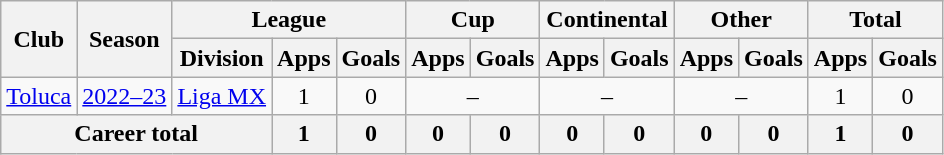<table class="wikitable" style="text-align: center">
<tr>
<th rowspan="2">Club</th>
<th rowspan="2">Season</th>
<th colspan="3">League</th>
<th colspan="2">Cup</th>
<th colspan="2">Continental</th>
<th colspan="2">Other</th>
<th colspan="2">Total</th>
</tr>
<tr>
<th>Division</th>
<th>Apps</th>
<th>Goals</th>
<th>Apps</th>
<th>Goals</th>
<th>Apps</th>
<th>Goals</th>
<th>Apps</th>
<th>Goals</th>
<th>Apps</th>
<th>Goals</th>
</tr>
<tr>
<td><a href='#'>Toluca</a></td>
<td><a href='#'>2022–23</a></td>
<td><a href='#'>Liga MX</a></td>
<td>1</td>
<td>0</td>
<td colspan="2">–</td>
<td colspan="2">–</td>
<td colspan="2">–</td>
<td>1</td>
<td>0</td>
</tr>
<tr>
<th colspan="3">Career total</th>
<th>1</th>
<th>0</th>
<th>0</th>
<th>0</th>
<th>0</th>
<th>0</th>
<th>0</th>
<th>0</th>
<th>1</th>
<th>0</th>
</tr>
</table>
